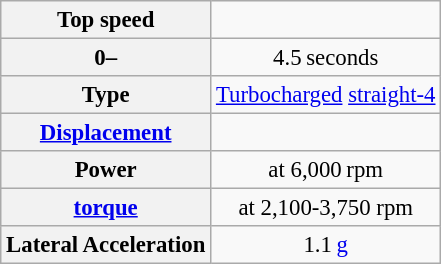<table class="wikitable" style="text-align:center; font-size:95%;">
<tr>
<th>Top speed</th>
<td></td>
</tr>
<tr>
<th>0–</th>
<td>4.5 seconds</td>
</tr>
<tr>
<th>Type</th>
<td><a href='#'>Turbocharged</a> <a href='#'>straight-4</a></td>
</tr>
<tr>
<th><a href='#'>Displacement</a></th>
<td></td>
</tr>
<tr>
<th>Power</th>
<td> at 6,000 rpm</td>
</tr>
<tr>
<th><a href='#'>torque</a></th>
<td> at 2,100-3,750 rpm</td>
</tr>
<tr>
<th>Lateral Acceleration</th>
<td>1.1 <a href='#'>g</a></td>
</tr>
</table>
